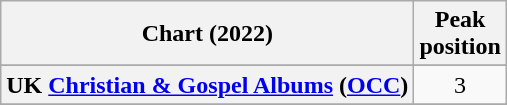<table class="wikitable sortable plainrowheaders" style="text-align:center">
<tr>
<th scope="col">Chart (2022)</th>
<th scope="col">Peak<br>position</th>
</tr>
<tr>
</tr>
<tr>
</tr>
<tr>
<th scope="row">UK <a href='#'>Christian & Gospel Albums</a> (<a href='#'>OCC</a>)</th>
<td>3</td>
</tr>
<tr>
</tr>
<tr>
</tr>
</table>
